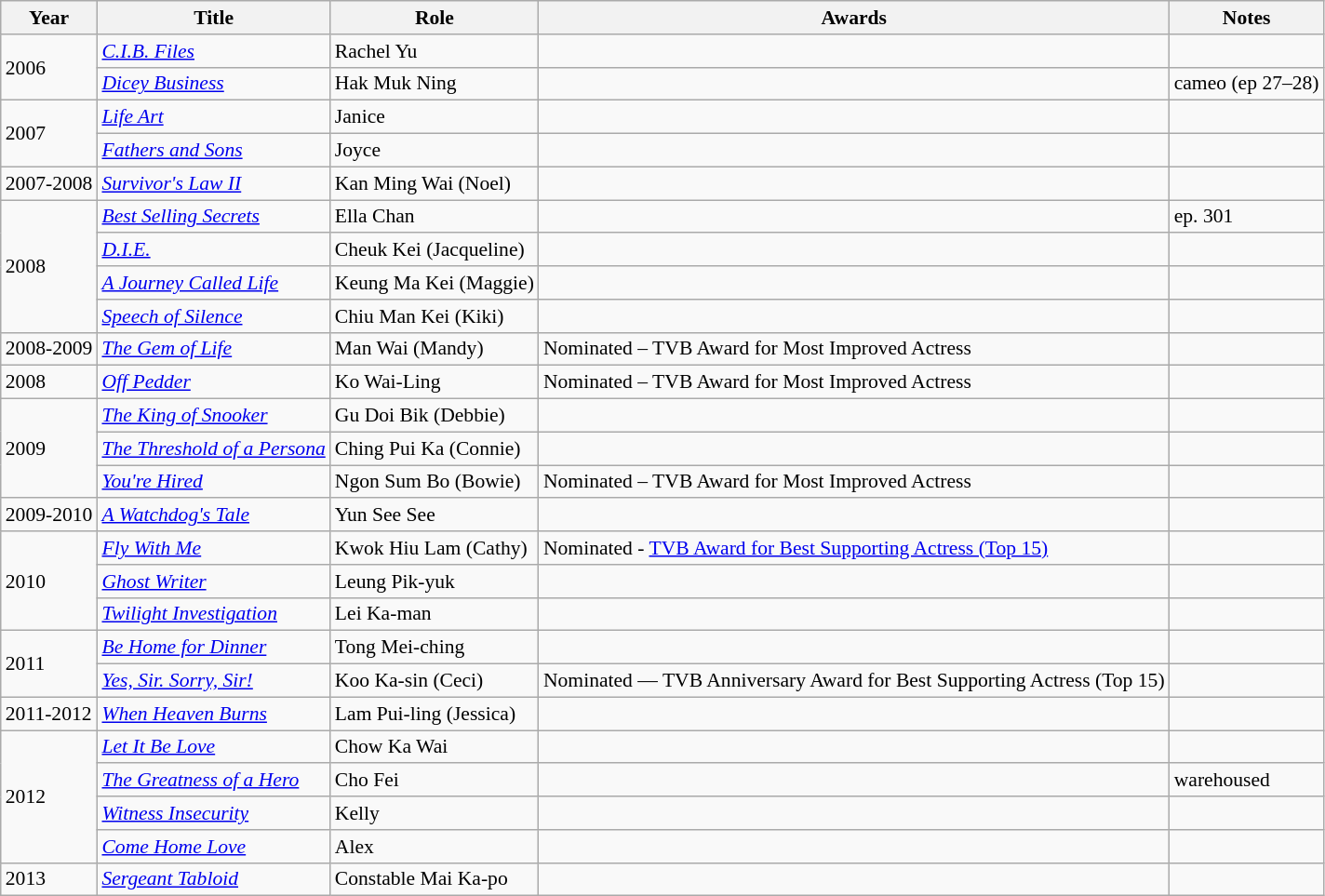<table class="wikitable" style="font-size: 90%;">
<tr>
<th>Year</th>
<th>Title</th>
<th>Role</th>
<th>Awards</th>
<th>Notes</th>
</tr>
<tr>
<td rowspan="2">2006</td>
<td><em><a href='#'>C.I.B. Files</a></em></td>
<td>Rachel Yu</td>
<td></td>
<td></td>
</tr>
<tr>
<td><em><a href='#'>Dicey Business</a></em></td>
<td>Hak Muk Ning</td>
<td></td>
<td>cameo (ep 27–28)</td>
</tr>
<tr>
<td rowspan="2">2007</td>
<td><em><a href='#'>Life Art</a></em></td>
<td>Janice</td>
<td></td>
<td></td>
</tr>
<tr>
<td><em><a href='#'>Fathers and Sons</a></em></td>
<td>Joyce</td>
<td></td>
<td></td>
</tr>
<tr>
<td>2007-2008</td>
<td><em><a href='#'>Survivor's Law II</a></em></td>
<td>Kan Ming Wai (Noel)</td>
<td></td>
<td></td>
</tr>
<tr>
<td rowspan="4">2008</td>
<td><em><a href='#'>Best Selling Secrets</a></em></td>
<td>Ella Chan</td>
<td></td>
<td>ep. 301</td>
</tr>
<tr>
<td><em><a href='#'>D.I.E.</a></em></td>
<td>Cheuk Kei (Jacqueline)</td>
<td></td>
<td></td>
</tr>
<tr>
<td><em><a href='#'>A Journey Called Life</a></em></td>
<td>Keung Ma Kei (Maggie)</td>
<td></td>
<td></td>
</tr>
<tr>
<td><em><a href='#'>Speech of Silence</a></em></td>
<td>Chiu Man Kei (Kiki)</td>
<td></td>
<td></td>
</tr>
<tr>
<td>2008-2009</td>
<td><em><a href='#'>The Gem of Life</a></em></td>
<td>Man Wai (Mandy)</td>
<td>Nominated – TVB Award for Most Improved Actress</td>
<td></td>
</tr>
<tr>
<td>2008</td>
<td><em><a href='#'>Off Pedder</a></em></td>
<td>Ko Wai-Ling</td>
<td>Nominated – TVB Award for Most Improved Actress</td>
<td></td>
</tr>
<tr>
<td rowspan="3">2009</td>
<td><em><a href='#'>The King of Snooker</a></em></td>
<td>Gu Doi Bik (Debbie)</td>
<td></td>
<td></td>
</tr>
<tr>
<td><em><a href='#'>The Threshold of a Persona</a></em></td>
<td>Ching Pui Ka (Connie)</td>
<td></td>
<td></td>
</tr>
<tr>
<td><em><a href='#'>You're Hired</a></em></td>
<td>Ngon Sum Bo (Bowie)</td>
<td>Nominated – TVB Award for Most Improved Actress</td>
<td></td>
</tr>
<tr>
<td>2009-2010</td>
<td><em><a href='#'>A Watchdog's Tale</a></em></td>
<td>Yun See See</td>
<td></td>
<td></td>
</tr>
<tr>
<td rowspan=3>2010</td>
<td><em><a href='#'>Fly With Me</a></em></td>
<td>Kwok Hiu Lam (Cathy)</td>
<td>Nominated - <a href='#'>TVB Award for Best Supporting Actress (Top 15)</a></td>
<td></td>
</tr>
<tr>
<td><em><a href='#'>Ghost Writer</a></em></td>
<td>Leung Pik-yuk</td>
<td></td>
<td></td>
</tr>
<tr>
<td><em><a href='#'>Twilight Investigation</a></em></td>
<td>Lei Ka-man</td>
<td></td>
<td></td>
</tr>
<tr>
<td rowspan=2>2011</td>
<td><em><a href='#'>Be Home for Dinner</a></em></td>
<td>Tong Mei-ching</td>
<td></td>
<td></td>
</tr>
<tr>
<td><em><a href='#'>Yes, Sir. Sorry, Sir!</a></em></td>
<td>Koo Ka-sin (Ceci)</td>
<td>Nominated — TVB Anniversary Award for Best Supporting Actress (Top 15)</td>
<td></td>
</tr>
<tr>
<td>2011-2012</td>
<td><em><a href='#'>When Heaven Burns</a></em></td>
<td>Lam Pui-ling (Jessica)</td>
<td></td>
<td></td>
</tr>
<tr>
<td rowspan=4>2012</td>
<td><em><a href='#'>Let It Be Love</a></em></td>
<td>Chow Ka Wai</td>
<td></td>
<td></td>
</tr>
<tr>
<td><em><a href='#'>The Greatness of a Hero</a></em></td>
<td>Cho Fei</td>
<td></td>
<td>warehoused</td>
</tr>
<tr>
<td><em><a href='#'>Witness Insecurity</a></em></td>
<td>Kelly</td>
<td></td>
<td></td>
</tr>
<tr>
<td><em><a href='#'>Come Home Love</a></em></td>
<td>Alex</td>
<td></td>
<td></td>
</tr>
<tr>
<td>2013</td>
<td><em><a href='#'>Sergeant Tabloid</a></em></td>
<td>Constable Mai Ka-po</td>
<td></td>
<td></td>
</tr>
</table>
